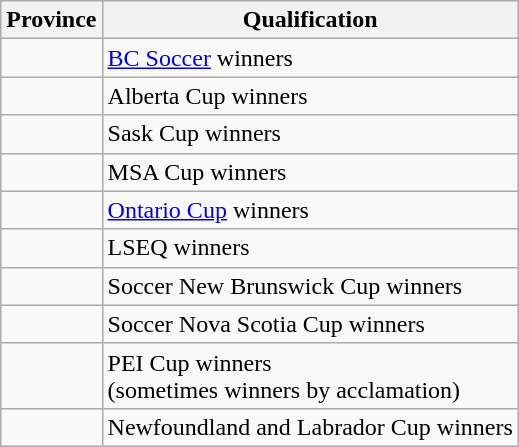<table class="wikitable">
<tr>
<th>Province</th>
<th>Qualification</th>
</tr>
<tr>
<td></td>
<td><a href='#'>BC Soccer</a> winners</td>
</tr>
<tr>
<td></td>
<td>Alberta Cup winners</td>
</tr>
<tr>
<td></td>
<td>Sask Cup winners</td>
</tr>
<tr>
<td></td>
<td>MSA Cup winners</td>
</tr>
<tr>
<td></td>
<td><a href='#'>Ontario Cup</a> winners</td>
</tr>
<tr>
<td></td>
<td>LSEQ winners</td>
</tr>
<tr>
<td></td>
<td>Soccer New Brunswick Cup winners</td>
</tr>
<tr>
<td></td>
<td>Soccer Nova Scotia Cup winners</td>
</tr>
<tr>
<td></td>
<td>PEI Cup winners<br>(sometimes winners by acclamation)</td>
</tr>
<tr>
<td></td>
<td>Newfoundland and Labrador Cup winners</td>
</tr>
</table>
